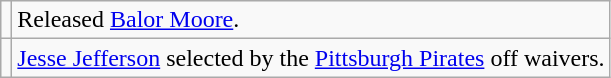<table class="wikitable">
<tr>
<td></td>
<td>Released <a href='#'>Balor Moore</a>.</td>
</tr>
<tr>
<td></td>
<td><a href='#'>Jesse Jefferson</a> selected by the <a href='#'>Pittsburgh Pirates</a> off waivers.</td>
</tr>
</table>
